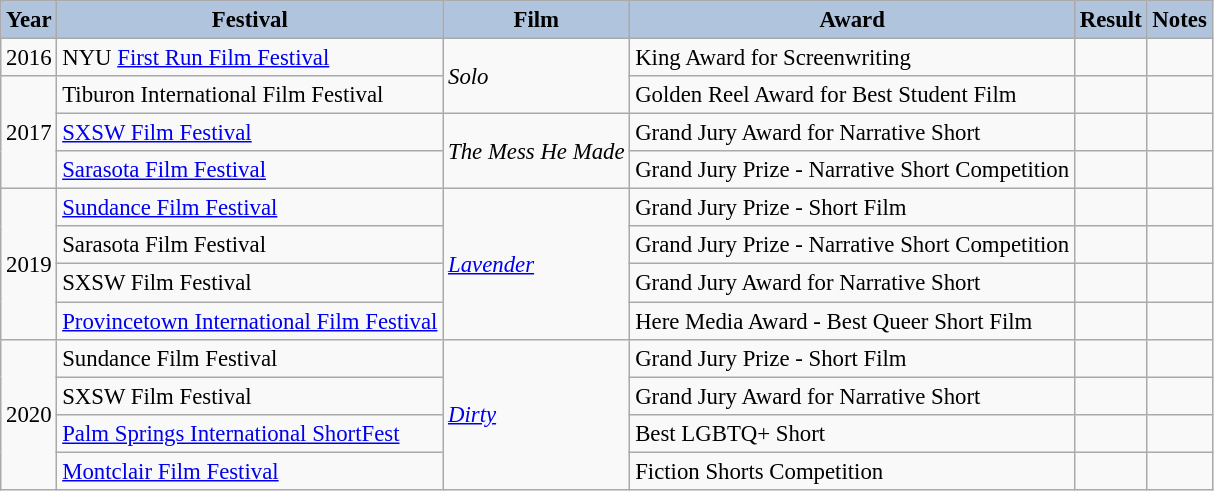<table class="wikitable" style="font-size:95%;">
<tr>
<th style="background:#B0C4DE;">Year</th>
<th style="background:#B0C4DE;">Festival</th>
<th style="background:#B0C4DE;">Film</th>
<th style="background:#B0C4DE;">Award</th>
<th style="background:#B0C4DE;">Result</th>
<th style="background:#B0C4DE;">Notes</th>
</tr>
<tr>
<td>2016</td>
<td>NYU <a href='#'>First Run Film Festival</a></td>
<td rowspan="2"><em>Solo</em></td>
<td>King Award for Screenwriting</td>
<td></td>
<td></td>
</tr>
<tr>
<td rowspan="3">2017</td>
<td>Tiburon International Film Festival</td>
<td>Golden Reel Award for Best Student Film</td>
<td></td>
<td></td>
</tr>
<tr>
<td><a href='#'>SXSW Film Festival</a></td>
<td rowspan="2"><em>The Mess He Made</em></td>
<td>Grand Jury Award for Narrative Short</td>
<td></td>
<td></td>
</tr>
<tr>
<td><a href='#'>Sarasota Film Festival</a></td>
<td>Grand Jury Prize - Narrative Short Competition</td>
<td></td>
<td></td>
</tr>
<tr>
<td rowspan="4">2019</td>
<td><a href='#'>Sundance Film Festival</a></td>
<td rowspan="4"><em><a href='#'>Lavender</a></em></td>
<td>Grand Jury Prize - Short Film</td>
<td></td>
<td></td>
</tr>
<tr>
<td>Sarasota Film Festival</td>
<td>Grand Jury Prize - Narrative Short Competition</td>
<td></td>
<td></td>
</tr>
<tr>
<td>SXSW Film Festival</td>
<td>Grand Jury Award for Narrative Short</td>
<td></td>
<td></td>
</tr>
<tr>
<td><a href='#'>Provincetown International Film Festival</a></td>
<td>Here Media Award - Best Queer Short Film</td>
<td></td>
<td></td>
</tr>
<tr>
<td rowspan="4">2020</td>
<td>Sundance Film Festival</td>
<td rowspan="4"><em><a href='#'>Dirty</a></em></td>
<td>Grand Jury Prize - Short Film</td>
<td></td>
<td></td>
</tr>
<tr>
<td>SXSW Film Festival</td>
<td>Grand Jury Award for Narrative Short</td>
<td></td>
<td></td>
</tr>
<tr>
<td><a href='#'>Palm Springs International ShortFest</a></td>
<td>Best LGBTQ+ Short</td>
<td></td>
<td></td>
</tr>
<tr>
<td><a href='#'>Montclair Film Festival</a></td>
<td>Fiction Shorts Competition</td>
<td></td>
<td></td>
</tr>
</table>
